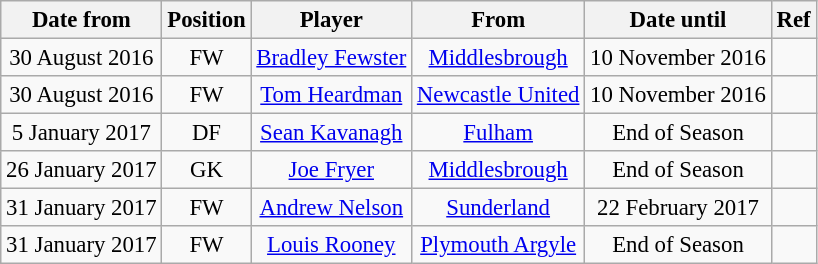<table class="wikitable" style="font-size: 95%; text-align: center;">
<tr>
<th>Date from</th>
<th>Position</th>
<th>Player</th>
<th>From</th>
<th>Date until</th>
<th>Ref</th>
</tr>
<tr>
<td>30 August 2016</td>
<td>FW</td>
<td><a href='#'>Bradley Fewster</a></td>
<td><a href='#'>Middlesbrough</a></td>
<td>10 November 2016</td>
<td></td>
</tr>
<tr>
<td>30 August 2016</td>
<td>FW</td>
<td><a href='#'>Tom Heardman</a></td>
<td><a href='#'>Newcastle United</a></td>
<td>10 November 2016</td>
<td></td>
</tr>
<tr>
<td>5 January 2017</td>
<td>DF</td>
<td><a href='#'>Sean Kavanagh</a></td>
<td><a href='#'>Fulham</a></td>
<td>End of Season</td>
<td></td>
</tr>
<tr>
<td>26 January 2017</td>
<td>GK</td>
<td><a href='#'>Joe Fryer</a></td>
<td><a href='#'>Middlesbrough</a></td>
<td>End of Season</td>
<td></td>
</tr>
<tr>
<td>31 January 2017</td>
<td>FW</td>
<td><a href='#'>Andrew Nelson</a></td>
<td><a href='#'>Sunderland</a></td>
<td>22 February 2017</td>
<td></td>
</tr>
<tr>
<td>31 January 2017</td>
<td>FW</td>
<td><a href='#'>Louis Rooney</a></td>
<td><a href='#'>Plymouth Argyle</a></td>
<td>End of Season</td>
<td></td>
</tr>
</table>
